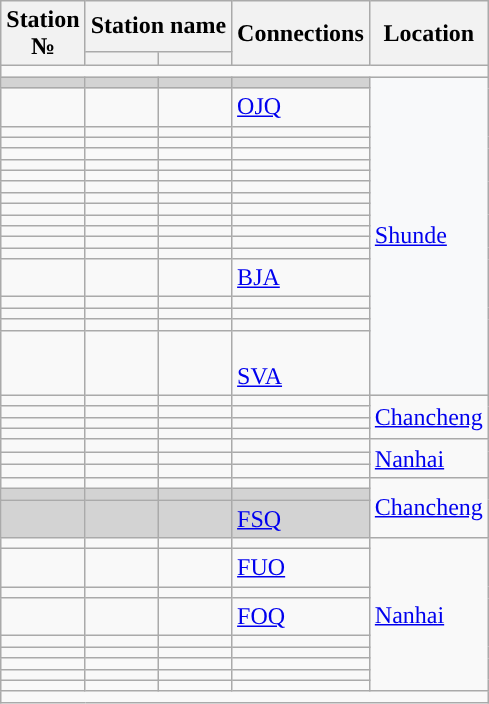<table class="wikitable">
<tr>
<th rowspan="2">Station<br>№</th>
<th colspan="2">Station name</th>
<th rowspan="2">Connections</th>
<th rowspan="2">Location</th>
</tr>
<tr>
<th></th>
<th></th>
</tr>
<tr style="background:#">
<td colspan="5"></td>
</tr>
<tr bgcolor="lightgrey">
<td></td>
<td></td>
<td></td>
<td></td>
<td rowspan="19" bgcolor=#F8F9FA><a href='#'>Shunde</a></td>
</tr>
<tr>
<td></td>
<td></td>
<td></td>
<td>  <a href='#'>OJQ</a></td>
</tr>
<tr>
<td></td>
<td></td>
<td></td>
<td></td>
</tr>
<tr>
<td></td>
<td></td>
<td></td>
<td></td>
</tr>
<tr>
<td></td>
<td></td>
<td></td>
<td></td>
</tr>
<tr>
<td></td>
<td></td>
<td></td>
<td></td>
</tr>
<tr>
<td></td>
<td></td>
<td></td>
<td></td>
</tr>
<tr>
<td></td>
<td></td>
<td></td>
<td></td>
</tr>
<tr>
<td></td>
<td></td>
<td></td>
<td></td>
</tr>
<tr>
<td></td>
<td></td>
<td></td>
<td></td>
</tr>
<tr>
<td></td>
<td></td>
<td></td>
<td></td>
</tr>
<tr>
<td></td>
<td></td>
<td></td>
<td></td>
</tr>
<tr>
<td></td>
<td></td>
<td></td>
<td>  </td>
</tr>
<tr>
<td></td>
<td></td>
<td></td>
<td></td>
</tr>
<tr>
<td></td>
<td></td>
<td></td>
<td> <a href='#'>BJA</a> </td>
</tr>
<tr>
<td></td>
<td></td>
<td></td>
<td></td>
</tr>
<tr>
<td></td>
<td></td>
<td></td>
<td></td>
</tr>
<tr>
<td></td>
<td></td>
<td></td>
<td></td>
</tr>
<tr>
<td></td>
<td></td>
<td></td>
<td> <br> <a href='#'>SVA</a> </td>
</tr>
<tr>
<td></td>
<td></td>
<td></td>
<td> </td>
<td rowspan="4"><a href='#'>Chancheng</a></td>
</tr>
<tr>
<td></td>
<td></td>
<td></td>
<td></td>
</tr>
<tr>
<td></td>
<td></td>
<td></td>
<td></td>
</tr>
<tr>
<td></td>
<td></td>
<td></td>
<td></td>
</tr>
<tr>
<td></td>
<td></td>
<td></td>
<td> </td>
<td rowspan="3"><a href='#'>Nanhai</a></td>
</tr>
<tr>
<td></td>
<td></td>
<td></td>
<td></td>
</tr>
<tr>
<td></td>
<td></td>
<td></td>
<td></td>
</tr>
<tr>
<td></td>
<td></td>
<td></td>
<td></td>
<td rowspan="3"><a href='#'>Chancheng</a></td>
</tr>
<tr bgcolor="lightgrey">
<td></td>
<td></td>
<td></td>
<td></td>
</tr>
<tr bgcolor="lightgrey">
<td></td>
<td></td>
<td></td>
<td> <a href='#'>FSQ</a></td>
</tr>
<tr>
<td></td>
<td></td>
<td></td>
<td></td>
<td rowspan="9"><a href='#'>Nanhai</a></td>
</tr>
<tr>
<td></td>
<td></td>
<td></td>
<td> <a href='#'>FUO</a></td>
</tr>
<tr>
<td></td>
<td></td>
<td></td>
<td></td>
</tr>
<tr>
<td></td>
<td></td>
<td></td>
<td>   <a href='#'>FOQ</a> </td>
</tr>
<tr>
<td></td>
<td></td>
<td></td>
<td></td>
</tr>
<tr>
<td></td>
<td></td>
<td></td>
<td></td>
</tr>
<tr>
<td></td>
<td></td>
<td></td>
<td></td>
</tr>
<tr>
<td></td>
<td></td>
<td></td>
<td></td>
</tr>
<tr>
<td></td>
<td></td>
<td></td>
<td></td>
</tr>
<tr style="background:#">
<td colspan="5"></td>
</tr>
</table>
